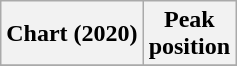<table class="wikitable sortable plainrowheaders" style="text-align:center">
<tr>
<th scope="col">Chart (2020)</th>
<th scope="col">Peak<br>position</th>
</tr>
<tr>
</tr>
</table>
